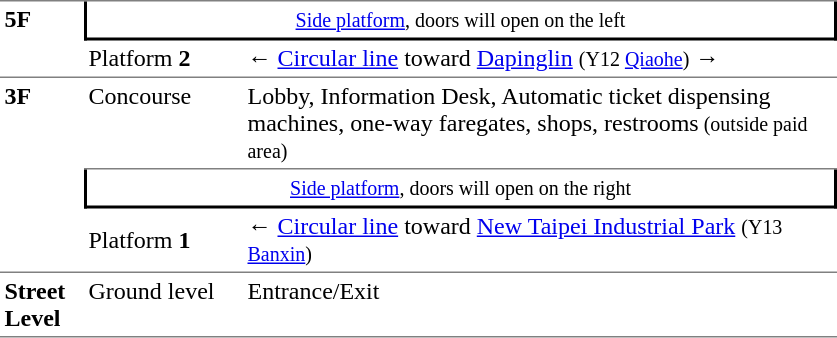<table table border=0 cellspacing=0 cellpadding=3>
<tr>
<td style="border-bottom:solid 1px gray;" valign=top></td>
<td style="border-bottom:solid 1px gray;"></td>
<td style="border-bottom:solid 1px gray;"></td>
</tr>
<tr>
<td style="border-bottom:solid 1px gray;" rowspan=2 valign=top><strong>5F</strong></td>
<td style="border-right:solid 2px black;border-left:solid 2px black;border-bottom:solid 2px black;border-top:solid 0px gray;text-align:center;" colspan=2><small><a href='#'>Side platform</a>, doors will open on the left</small></td>
</tr>
<tr>
<td style="border-bottom:solid 1px gray;" width=100>Platform <span><strong>2</strong></span></td>
<td style="border-bottom:solid 1px gray;" width=390><span>←</span> <a href='#'>Circular line</a> toward <a href='#'>Dapinglin</a> <small>(Y12 <a href='#'>Qiaohe</a>)</small> →</td>
</tr>
<tr>
<td style="border-bottom:solid 1px gray;" rowspan=3 valign=top><strong>3F</strong></td>
<td style="border-top:solid 0px gray;border-bottom:solid 1px gray;" width=100 valign=top>Concourse</td>
<td style="border-top:solid 0px gray;border-bottom:solid 1px gray;" width=390 valign=top>Lobby, Information Desk, Automatic ticket dispensing machines, one-way faregates, shops, restrooms<small> (outside paid area)</small></td>
</tr>
<tr>
<td style="border-right:solid 2px black;border-left:solid 2px black;border-bottom:solid 2px black;border-top:solid 0px gray;text-align:center;" colspan=2><small><a href='#'>Side platform</a>, doors will open on the right</small></td>
</tr>
<tr>
<td style="border-bottom:solid 1px gray;" width=100>Platform <span><strong>1</strong></span></td>
<td style="border-bottom:solid 1px gray;" width=390><span></span>←  <a href='#'>Circular line</a> toward <a href='#'>New Taipei Industrial Park</a> <small>(Y13 <a href='#'>Banxin</a>)</small></td>
</tr>
<tr>
<td style="border-bottom:solid 1px gray;" width=50 rowspan=10 valign=top><strong>Street Level</strong></td>
</tr>
<tr>
<td style="border-bottom:solid 1px gray;" rowspan=2 valign=top>Ground level</td>
<td style="border-bottom:solid 1px gray;" rowspan=50 valign=top>Entrance/Exit</td>
</tr>
</table>
